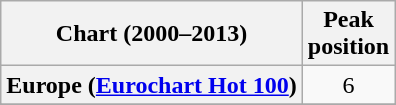<table class="wikitable sortable plainrowheaders" style="text-align:center">
<tr>
<th scope="col">Chart (2000–2013)</th>
<th scope="col">Peak<br>position</th>
</tr>
<tr>
<th scope="row">Europe (<a href='#'>Eurochart Hot 100</a>)</th>
<td>6</td>
</tr>
<tr>
</tr>
<tr>
</tr>
<tr>
</tr>
<tr>
</tr>
<tr>
</tr>
<tr>
</tr>
</table>
